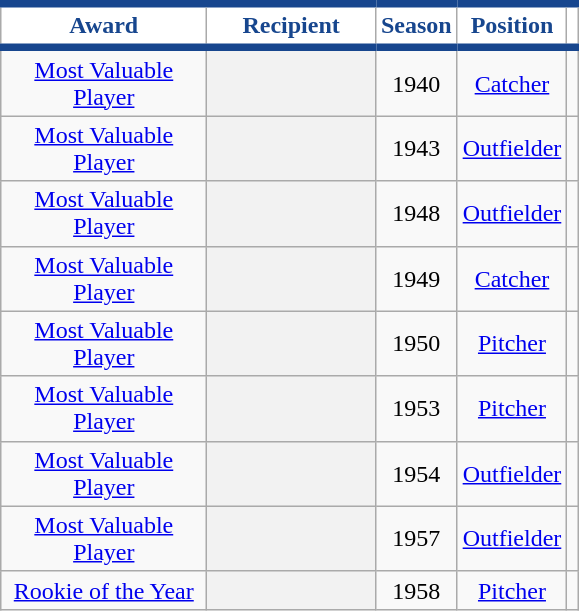<table class="wikitable sortable plainrowheaders" style="text-align:center">
<tr>
<th scope="col" width="130px" style="background-color:#ffffff; border-top:#17468E 5px solid; border-bottom:#17468E 5px solid; color:#17468E">Award</th>
<th scope="col" width="105px" style="background-color:#ffffff; border-top:#17468E 5px solid; border-bottom:#17468E 5px solid; color:#17468E">Recipient</th>
<th scope="col" style="background-color:#ffffff; border-top:#17468E 5px solid; border-bottom:#17468E 5px solid; color:#17468E">Season</th>
<th scope="col" style="background-color:#ffffff; border-top:#17468E 5px solid; border-bottom:#17468E 5px solid; color:#17468E">Position</th>
<th scope="col" style="background-color:#ffffff; border-top:#17468E 5px solid; border-bottom:#17468E 5px solid; color:#17468E" class="unsortable"></th>
</tr>
<tr>
<td><a href='#'>Most Valuable Player</a></td>
<th scope="row" style="text-align:center"></th>
<td>1940</td>
<td><a href='#'>Catcher</a></td>
<td></td>
</tr>
<tr>
<td><a href='#'>Most Valuable Player</a></td>
<th scope="row" style="text-align:center"></th>
<td>1943</td>
<td><a href='#'>Outfielder</a></td>
<td></td>
</tr>
<tr>
<td><a href='#'>Most Valuable Player</a></td>
<th scope="row" style="text-align:center"></th>
<td>1948</td>
<td><a href='#'>Outfielder</a></td>
<td></td>
</tr>
<tr>
<td><a href='#'>Most Valuable Player</a></td>
<th scope="row" style="text-align:center"></th>
<td>1949</td>
<td><a href='#'>Catcher</a></td>
<td></td>
</tr>
<tr>
<td><a href='#'>Most Valuable Player</a></td>
<th scope="row" style="text-align:center"></th>
<td>1950</td>
<td><a href='#'>Pitcher</a></td>
<td></td>
</tr>
<tr>
<td><a href='#'>Most Valuable Player</a></td>
<th scope="row" style="text-align:center"></th>
<td>1953</td>
<td><a href='#'>Pitcher</a></td>
<td></td>
</tr>
<tr>
<td><a href='#'>Most Valuable Player</a></td>
<th scope="row" style="text-align:center"></th>
<td>1954</td>
<td><a href='#'>Outfielder</a></td>
<td></td>
</tr>
<tr>
<td><a href='#'>Most Valuable Player</a></td>
<th scope="row" style="text-align:center"></th>
<td>1957</td>
<td><a href='#'>Outfielder</a></td>
<td></td>
</tr>
<tr>
<td><a href='#'>Rookie of the Year</a></td>
<th scope="row" style="text-align:center"></th>
<td>1958</td>
<td><a href='#'>Pitcher</a></td>
<td></td>
</tr>
</table>
